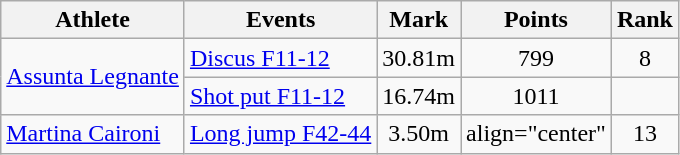<table class=wikitable>
<tr>
<th>Athlete</th>
<th>Events</th>
<th>Mark</th>
<th>Points</th>
<th>Rank</th>
</tr>
<tr>
<td rowspan=2><a href='#'>Assunta Legnante</a></td>
<td><a href='#'>Discus F11-12</a></td>
<td align="center">30.81m</td>
<td align="center">799</td>
<td align="center">8</td>
</tr>
<tr>
<td><a href='#'>Shot put F11-12</a></td>
<td align="center">16.74m </td>
<td align="center">1011</td>
<td align="center"></td>
</tr>
<tr>
<td><a href='#'>Martina Caironi</a></td>
<td><a href='#'>Long jump F42-44</a></td>
<td align="center">3.50m</td>
<td>align="center" </td>
<td align="center">13</td>
</tr>
</table>
